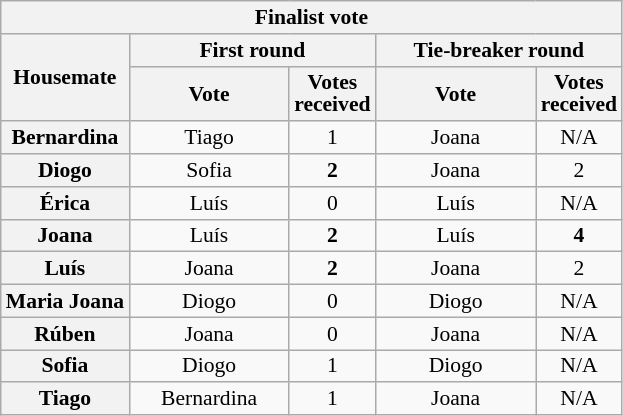<table class="wikitable" style="text-align:center; font-size:90%; line-height:15px;">
<tr>
<th colspan=5>Finalist vote</th>
</tr>
<tr>
<th rowspan=2>Housemate</th>
<th colspan=2>First round</th>
<th colspan="2">Tie-breaker round</th>
</tr>
<tr>
<th width=100>Vote</th>
<th>Votes<br>received</th>
<th width=100>Vote</th>
<th>Votes<br>received</th>
</tr>
<tr>
<th>Bernardina</th>
<td>Tiago</td>
<td>1</td>
<td>Joana</td>
<td>N/A</td>
</tr>
<tr>
<th>Diogo</th>
<td>Sofia</td>
<td><strong>2</strong></td>
<td>Joana</td>
<td>2</td>
</tr>
<tr>
<th>Érica</th>
<td>Luís</td>
<td>0</td>
<td>Luís</td>
<td>N/A</td>
</tr>
<tr>
<th>Joana</th>
<td>Luís</td>
<td><strong>2</strong></td>
<td>Luís</td>
<td><strong>4</strong></td>
</tr>
<tr>
<th>Luís</th>
<td>Joana</td>
<td><strong>2</strong></td>
<td>Joana</td>
<td>2</td>
</tr>
<tr>
<th>Maria Joana</th>
<td>Diogo</td>
<td>0</td>
<td>Diogo</td>
<td>N/A</td>
</tr>
<tr>
<th>Rúben</th>
<td>Joana</td>
<td>0</td>
<td>Joana</td>
<td>N/A</td>
</tr>
<tr>
<th>Sofia</th>
<td>Diogo</td>
<td>1</td>
<td>Diogo</td>
<td>N/A</td>
</tr>
<tr>
<th>Tiago</th>
<td>Bernardina</td>
<td>1</td>
<td>Joana</td>
<td>N/A</td>
</tr>
</table>
